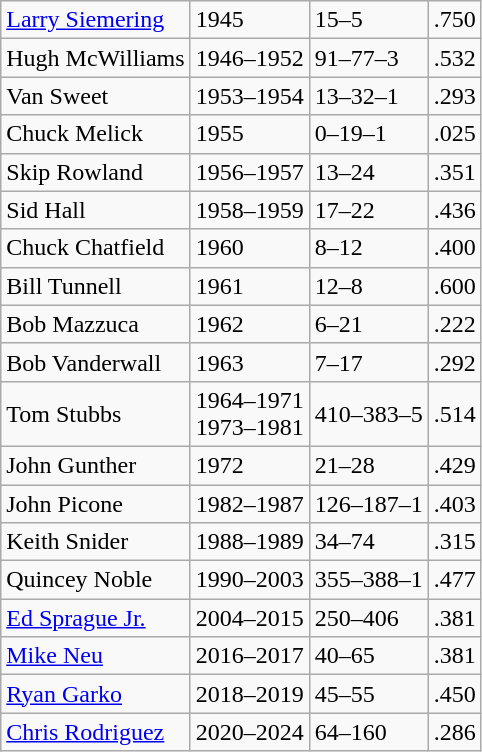<table class="wikitable">
<tr>
<td><a href='#'>Larry Siemering</a></td>
<td>1945</td>
<td>15–5</td>
<td>.750</td>
</tr>
<tr>
<td>Hugh McWilliams</td>
<td>1946–1952</td>
<td>91–77–3</td>
<td>.532</td>
</tr>
<tr>
<td>Van Sweet</td>
<td>1953–1954</td>
<td>13–32–1</td>
<td>.293</td>
</tr>
<tr>
<td>Chuck Melick</td>
<td>1955</td>
<td>0–19–1</td>
<td>.025</td>
</tr>
<tr>
<td>Skip Rowland</td>
<td>1956–1957</td>
<td>13–24</td>
<td>.351</td>
</tr>
<tr>
<td>Sid Hall</td>
<td>1958–1959</td>
<td>17–22</td>
<td>.436</td>
</tr>
<tr>
<td>Chuck Chatfield</td>
<td>1960</td>
<td>8–12</td>
<td>.400</td>
</tr>
<tr>
<td>Bill Tunnell</td>
<td>1961</td>
<td>12–8</td>
<td>.600</td>
</tr>
<tr>
<td>Bob Mazzuca</td>
<td>1962</td>
<td>6–21</td>
<td>.222</td>
</tr>
<tr>
<td>Bob Vanderwall</td>
<td>1963</td>
<td>7–17</td>
<td>.292</td>
</tr>
<tr>
<td>Tom Stubbs</td>
<td>1964–1971<br>1973–1981</td>
<td>410–383–5</td>
<td>.514</td>
</tr>
<tr>
<td>John Gunther</td>
<td>1972</td>
<td>21–28</td>
<td>.429</td>
</tr>
<tr>
<td>John Picone</td>
<td>1982–1987</td>
<td>126–187–1</td>
<td>.403</td>
</tr>
<tr>
<td>Keith Snider</td>
<td>1988–1989</td>
<td>34–74</td>
<td>.315</td>
</tr>
<tr>
<td>Quincey Noble</td>
<td>1990–2003</td>
<td>355–388–1</td>
<td>.477</td>
</tr>
<tr>
<td><a href='#'>Ed Sprague Jr.</a></td>
<td>2004–2015</td>
<td>250–406</td>
<td>.381</td>
</tr>
<tr>
<td><a href='#'>Mike Neu</a></td>
<td>2016–2017</td>
<td>40–65</td>
<td>.381</td>
</tr>
<tr>
<td><a href='#'>Ryan Garko</a></td>
<td>2018–2019</td>
<td>45–55</td>
<td>.450</td>
</tr>
<tr>
<td><a href='#'>Chris Rodriguez</a></td>
<td>2020–2024</td>
<td>64–160</td>
<td>.286</td>
</tr>
</table>
